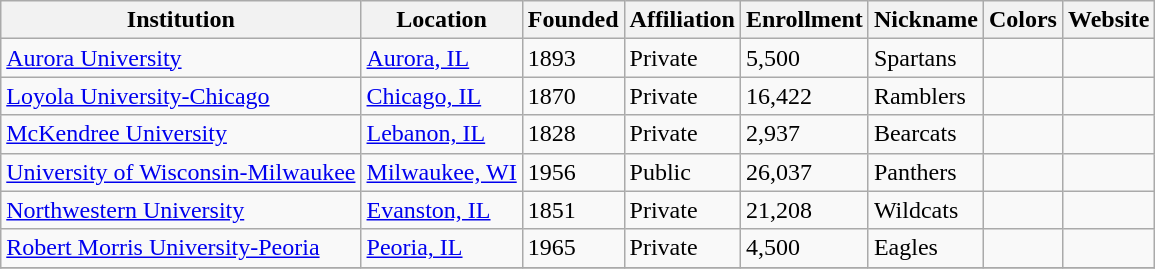<table class="wikitable sortable">
<tr>
<th>Institution</th>
<th>Location</th>
<th>Founded</th>
<th>Affiliation</th>
<th>Enrollment</th>
<th>Nickname</th>
<th>Colors</th>
<th>Website</th>
</tr>
<tr>
<td><a href='#'>Aurora University</a></td>
<td><a href='#'>Aurora, IL</a></td>
<td>1893</td>
<td>Private</td>
<td>5,500</td>
<td>Spartans</td>
<td> </td>
<td></td>
</tr>
<tr>
<td><a href='#'>Loyola University-Chicago</a></td>
<td><a href='#'>Chicago, IL</a></td>
<td>1870</td>
<td>Private</td>
<td>16,422</td>
<td>Ramblers</td>
<td> </td>
<td></td>
</tr>
<tr>
<td><a href='#'>McKendree University</a></td>
<td><a href='#'>Lebanon, IL</a></td>
<td>1828</td>
<td>Private</td>
<td>2,937</td>
<td>Bearcats</td>
<td> </td>
<td></td>
</tr>
<tr>
<td><a href='#'>University of Wisconsin-Milwaukee</a></td>
<td><a href='#'>Milwaukee, WI</a></td>
<td>1956</td>
<td>Public</td>
<td>26,037</td>
<td>Panthers</td>
<td> </td>
<td></td>
</tr>
<tr>
<td><a href='#'>Northwestern University</a></td>
<td><a href='#'>Evanston, IL</a></td>
<td>1851</td>
<td>Private</td>
<td>21,208</td>
<td>Wildcats</td>
<td> </td>
<td></td>
</tr>
<tr>
<td><a href='#'>Robert Morris University-Peoria</a></td>
<td><a href='#'>Peoria, IL</a></td>
<td>1965</td>
<td>Private</td>
<td>4,500</td>
<td>Eagles</td>
<td> </td>
<td></td>
</tr>
<tr>
</tr>
</table>
